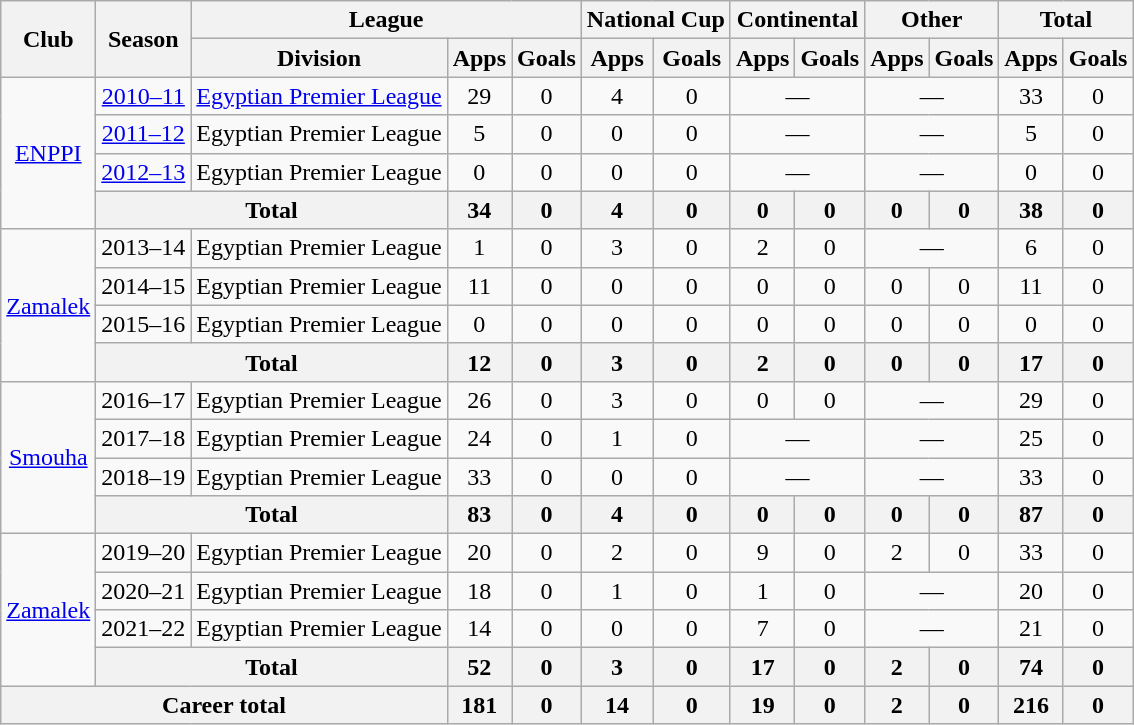<table class="wikitable" style="text-align:center">
<tr>
<th rowspan="2">Club</th>
<th rowspan="2">Season</th>
<th colspan="3">League</th>
<th colspan="2">National Cup</th>
<th colspan="2">Continental</th>
<th colspan="2">Other</th>
<th colspan="2">Total</th>
</tr>
<tr>
<th>Division</th>
<th>Apps</th>
<th>Goals</th>
<th>Apps</th>
<th>Goals</th>
<th>Apps</th>
<th>Goals</th>
<th>Apps</th>
<th>Goals</th>
<th>Apps</th>
<th>Goals</th>
</tr>
<tr>
<td rowspan="4"><a href='#'>ENPPI</a></td>
<td><a href='#'>2010–11</a></td>
<td><a href='#'>Egyptian Premier League</a></td>
<td>29</td>
<td>0</td>
<td>4</td>
<td>0</td>
<td colspan="2">—</td>
<td colspan="2">—</td>
<td>33</td>
<td>0</td>
</tr>
<tr>
<td><a href='#'>2011–12</a></td>
<td>Egyptian Premier League</td>
<td>5</td>
<td>0</td>
<td>0</td>
<td>0</td>
<td colspan="2">—</td>
<td colspan="2">—</td>
<td>5</td>
<td>0</td>
</tr>
<tr>
<td><a href='#'>2012–13</a></td>
<td>Egyptian Premier League</td>
<td>0</td>
<td>0</td>
<td>0</td>
<td>0</td>
<td colspan="2">—</td>
<td colspan="2">—</td>
<td>0</td>
<td>0</td>
</tr>
<tr>
<th colspan="2">Total</th>
<th>34</th>
<th>0</th>
<th>4</th>
<th>0</th>
<th>0</th>
<th>0</th>
<th>0</th>
<th>0</th>
<th>38</th>
<th>0</th>
</tr>
<tr>
<td rowspan="4"><a href='#'>Zamalek</a></td>
<td>2013–14</td>
<td>Egyptian Premier League</td>
<td>1</td>
<td>0</td>
<td>3</td>
<td>0</td>
<td>2</td>
<td>0</td>
<td colspan="2">—</td>
<td>6</td>
<td>0</td>
</tr>
<tr>
<td>2014–15</td>
<td>Egyptian Premier League</td>
<td>11</td>
<td>0</td>
<td>0</td>
<td>0</td>
<td>0</td>
<td>0</td>
<td>0</td>
<td>0</td>
<td>11</td>
<td>0</td>
</tr>
<tr>
<td>2015–16</td>
<td>Egyptian Premier League</td>
<td>0</td>
<td>0</td>
<td>0</td>
<td>0</td>
<td>0</td>
<td>0</td>
<td>0</td>
<td>0</td>
<td>0</td>
<td>0</td>
</tr>
<tr>
<th colspan="2">Total</th>
<th>12</th>
<th>0</th>
<th>3</th>
<th>0</th>
<th>2</th>
<th>0</th>
<th>0</th>
<th>0</th>
<th>17</th>
<th>0</th>
</tr>
<tr>
<td rowspan="4"><a href='#'>Smouha</a></td>
<td>2016–17</td>
<td>Egyptian Premier League</td>
<td>26</td>
<td>0</td>
<td>3</td>
<td>0</td>
<td>0</td>
<td>0</td>
<td colspan="2">—</td>
<td>29</td>
<td>0</td>
</tr>
<tr>
<td>2017–18</td>
<td>Egyptian Premier League</td>
<td>24</td>
<td>0</td>
<td>1</td>
<td>0</td>
<td colspan="2">—</td>
<td colspan="2">—</td>
<td>25</td>
<td>0</td>
</tr>
<tr>
<td>2018–19</td>
<td>Egyptian Premier League</td>
<td>33</td>
<td>0</td>
<td>0</td>
<td>0</td>
<td colspan="2">—</td>
<td colspan="2">—</td>
<td>33</td>
<td>0</td>
</tr>
<tr>
<th colspan="2">Total</th>
<th>83</th>
<th>0</th>
<th>4</th>
<th>0</th>
<th>0</th>
<th>0</th>
<th>0</th>
<th>0</th>
<th>87</th>
<th>0</th>
</tr>
<tr>
<td rowspan="4"><a href='#'>Zamalek</a></td>
<td>2019–20</td>
<td>Egyptian Premier League</td>
<td>20</td>
<td>0</td>
<td>2</td>
<td>0</td>
<td>9</td>
<td>0</td>
<td>2</td>
<td>0</td>
<td>33</td>
<td>0</td>
</tr>
<tr>
<td>2020–21</td>
<td>Egyptian Premier League</td>
<td>18</td>
<td>0</td>
<td>1</td>
<td>0</td>
<td>1</td>
<td>0</td>
<td colspan="2">—</td>
<td>20</td>
<td>0</td>
</tr>
<tr>
<td>2021–22</td>
<td>Egyptian Premier League</td>
<td>14</td>
<td>0</td>
<td>0</td>
<td>0</td>
<td>7</td>
<td>0</td>
<td colspan="2">—</td>
<td>21</td>
<td>0</td>
</tr>
<tr>
<th colspan="2">Total</th>
<th>52</th>
<th>0</th>
<th>3</th>
<th>0</th>
<th>17</th>
<th>0</th>
<th>2</th>
<th>0</th>
<th>74</th>
<th>0</th>
</tr>
<tr>
<th colspan="3">Career total</th>
<th>181</th>
<th>0</th>
<th>14</th>
<th>0</th>
<th>19</th>
<th>0</th>
<th>2</th>
<th>0</th>
<th>216</th>
<th>0</th>
</tr>
</table>
